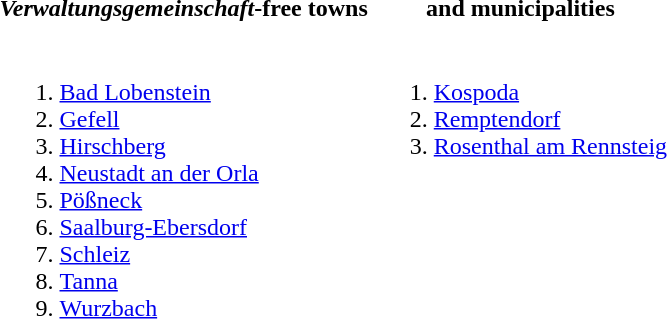<table>
<tr ---->
<th><em>Verwaltungsgemeinschaft</em>-free towns</th>
<th>and municipalities</th>
</tr>
<tr>
<td valign=top><br><ol><li><a href='#'>Bad Lobenstein</a></li><li><a href='#'>Gefell</a></li><li><a href='#'>Hirschberg</a></li><li><a href='#'>Neustadt an der Orla</a></li><li><a href='#'>Pößneck</a></li><li><a href='#'>Saalburg-Ebersdorf</a></li><li><a href='#'>Schleiz</a></li><li><a href='#'>Tanna</a></li><li><a href='#'>Wurzbach</a></li></ol></td>
<td valign=top><br><ol><li><a href='#'>Kospoda</a></li><li><a href='#'>Remptendorf</a></li><li><a href='#'>Rosenthal am Rennsteig</a></li></ol></td>
</tr>
</table>
